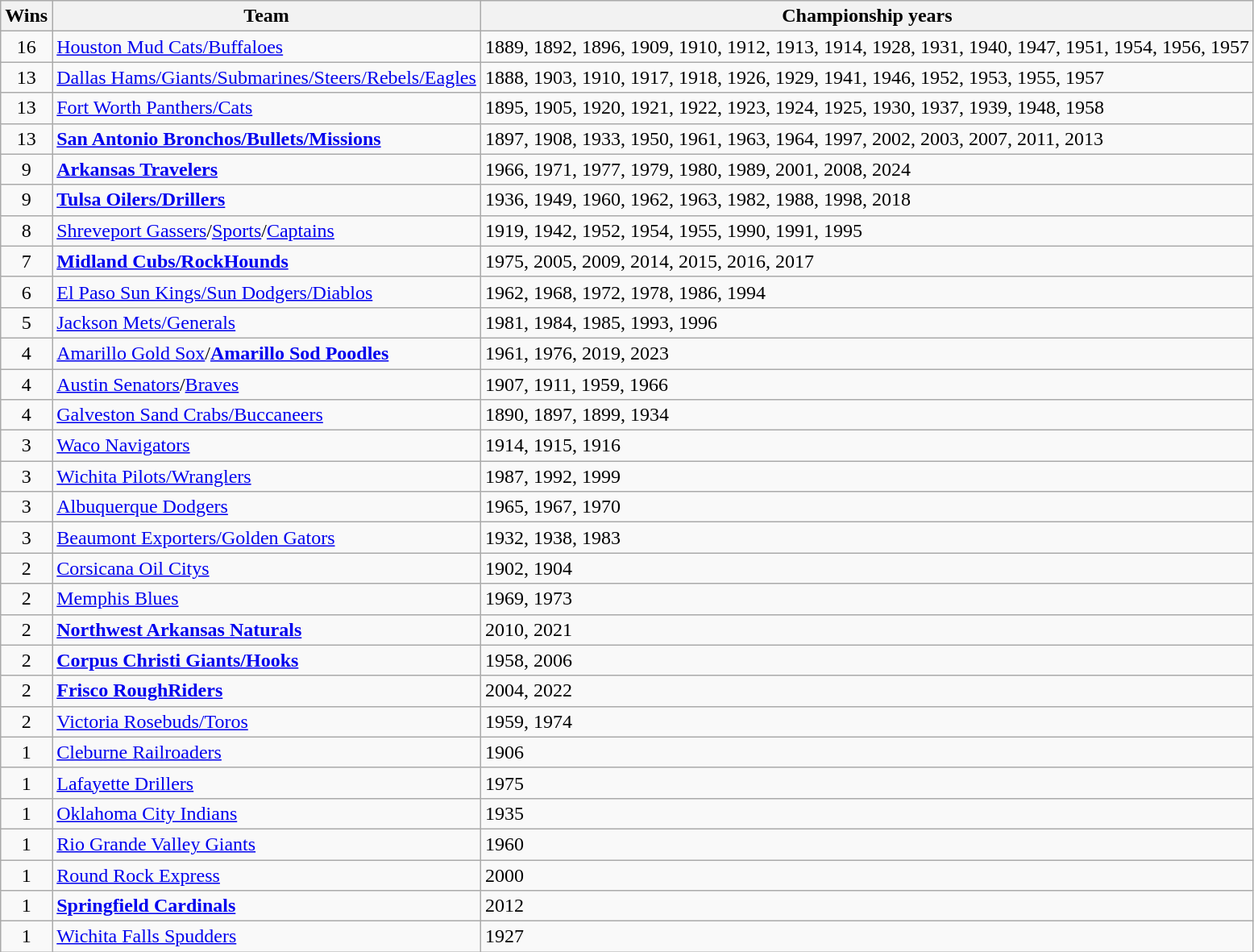<table class="sortable wikitable" style="text-align:left;">
<tr>
<th>Wins</th>
<th>Team</th>
<th>Championship years</th>
</tr>
<tr>
<td style="text-align:center;">16</td>
<td><a href='#'>Houston Mud Cats/Buffaloes</a></td>
<td>1889, 1892, 1896, 1909, 1910, 1912, 1913, 1914, 1928, 1931, 1940, 1947, 1951, 1954, 1956, 1957</td>
</tr>
<tr>
<td style="text-align:center;">13</td>
<td><a href='#'>Dallas Hams/Giants/Submarines/Steers/Rebels/Eagles</a></td>
<td>1888, 1903, 1910, 1917, 1918, 1926, 1929, 1941, 1946, 1952, 1953, 1955, 1957</td>
</tr>
<tr>
<td style="text-align:center;">13</td>
<td><a href='#'>Fort Worth Panthers/Cats</a></td>
<td>1895, 1905, 1920, 1921, 1922, 1923, 1924, 1925, 1930, 1937, 1939, 1948, 1958</td>
</tr>
<tr>
<td style="text-align:center;">13</td>
<td><strong><a href='#'>San Antonio Bronchos/Bullets/Missions</a></strong></td>
<td>1897, 1908, 1933, 1950, 1961, 1963, 1964, 1997, 2002, 2003, 2007, 2011, 2013</td>
</tr>
<tr>
<td style="text-align:center;">9</td>
<td><strong><a href='#'>Arkansas Travelers</a></strong></td>
<td>1966, 1971, 1977, 1979, 1980, 1989, 2001, 2008, 2024</td>
</tr>
<tr>
<td style="text-align:center;">9</td>
<td><strong><a href='#'>Tulsa Oilers/Drillers</a></strong></td>
<td>1936, 1949, 1960, 1962, 1963, 1982, 1988, 1998, 2018</td>
</tr>
<tr>
<td style="text-align:center;">8</td>
<td><a href='#'>Shreveport Gassers</a>/<a href='#'>Sports</a>/<a href='#'>Captains</a></td>
<td>1919, 1942, 1952, 1954, 1955, 1990, 1991, 1995</td>
</tr>
<tr>
<td style="text-align:center;">7</td>
<td><strong><a href='#'>Midland Cubs/RockHounds</a></strong></td>
<td>1975, 2005, 2009, 2014, 2015, 2016, 2017</td>
</tr>
<tr>
<td style="text-align:center;">6</td>
<td><a href='#'>El Paso Sun Kings/Sun Dodgers/Diablos</a></td>
<td>1962, 1968, 1972, 1978, 1986, 1994</td>
</tr>
<tr>
<td style="text-align:center;">5</td>
<td><a href='#'>Jackson Mets/Generals</a></td>
<td>1981, 1984, 1985, 1993, 1996</td>
</tr>
<tr>
<td style="text-align:center;">4</td>
<td><a href='#'>Amarillo Gold Sox</a>/<strong><a href='#'>Amarillo Sod Poodles</a></strong></td>
<td>1961, 1976, 2019, 2023</td>
</tr>
<tr>
<td style="text-align:center;">4</td>
<td><a href='#'>Austin Senators</a>/<a href='#'>Braves</a></td>
<td>1907, 1911, 1959, 1966</td>
</tr>
<tr>
<td style="text-align:center;">4</td>
<td><a href='#'>Galveston Sand Crabs/Buccaneers</a></td>
<td>1890, 1897, 1899, 1934</td>
</tr>
<tr>
<td style="text-align:center;">3</td>
<td><a href='#'>Waco Navigators</a></td>
<td>1914, 1915, 1916</td>
</tr>
<tr>
<td style="text-align:center;">3</td>
<td><a href='#'>Wichita Pilots/Wranglers</a></td>
<td>1987, 1992, 1999</td>
</tr>
<tr>
<td style="text-align:center;">3</td>
<td><a href='#'>Albuquerque Dodgers</a></td>
<td>1965, 1967, 1970</td>
</tr>
<tr>
<td style="text-align:center;">3</td>
<td><a href='#'>Beaumont Exporters/Golden Gators</a></td>
<td>1932, 1938, 1983</td>
</tr>
<tr>
<td style="text-align:center;">2</td>
<td><a href='#'>Corsicana Oil Citys</a></td>
<td>1902, 1904</td>
</tr>
<tr>
<td style="text-align:center;">2</td>
<td><a href='#'>Memphis Blues</a></td>
<td>1969, 1973</td>
</tr>
<tr>
<td style="text-align:center;">2</td>
<td><strong><a href='#'>Northwest Arkansas Naturals</a></strong></td>
<td>2010, 2021</td>
</tr>
<tr>
<td style="text-align:center;">2</td>
<td><strong><a href='#'>Corpus Christi Giants/Hooks</a></strong></td>
<td>1958, 2006</td>
</tr>
<tr>
<td style="text-align:center;">2</td>
<td><strong><a href='#'>Frisco RoughRiders</a></strong></td>
<td>2004, 2022</td>
</tr>
<tr>
<td style="text-align:center;">2</td>
<td><a href='#'>Victoria Rosebuds/Toros</a></td>
<td>1959, 1974</td>
</tr>
<tr>
<td style="text-align:center;">1</td>
<td><a href='#'>Cleburne Railroaders</a></td>
<td>1906</td>
</tr>
<tr>
<td style="text-align:center;">1</td>
<td><a href='#'>Lafayette Drillers</a></td>
<td>1975</td>
</tr>
<tr>
<td style="text-align:center;">1</td>
<td><a href='#'>Oklahoma City Indians</a></td>
<td>1935</td>
</tr>
<tr>
<td style="text-align:center;">1</td>
<td><a href='#'>Rio Grande Valley Giants</a></td>
<td>1960</td>
</tr>
<tr>
<td style="text-align:center;">1</td>
<td><a href='#'>Round Rock Express</a></td>
<td>2000</td>
</tr>
<tr>
<td style="text-align:center;">1</td>
<td><strong><a href='#'>Springfield Cardinals</a></strong></td>
<td>2012</td>
</tr>
<tr>
<td style="text-align:center;">1</td>
<td><a href='#'>Wichita Falls Spudders</a></td>
<td>1927</td>
</tr>
</table>
